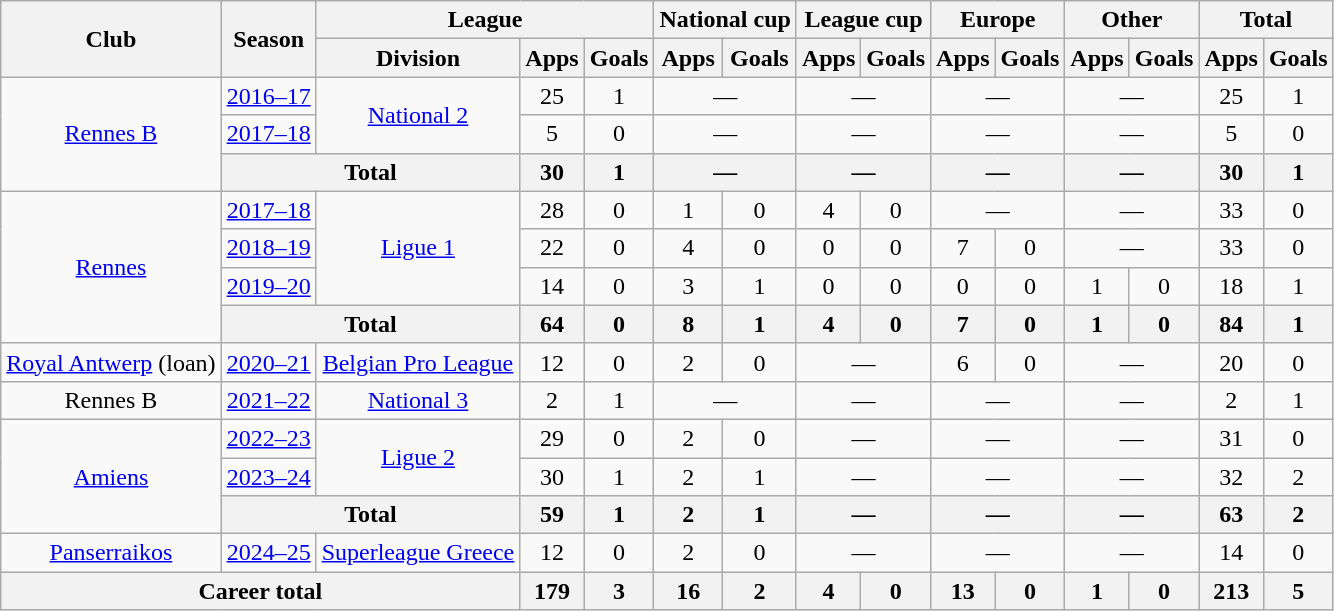<table class="wikitable" style="text-align:center">
<tr>
<th rowspan="2">Club</th>
<th rowspan="2">Season</th>
<th colspan="3">League</th>
<th colspan="2">National cup</th>
<th colspan="2">League cup</th>
<th colspan="2">Europe</th>
<th colspan="2">Other</th>
<th colspan="2">Total</th>
</tr>
<tr>
<th>Division</th>
<th>Apps</th>
<th>Goals</th>
<th>Apps</th>
<th>Goals</th>
<th>Apps</th>
<th>Goals</th>
<th>Apps</th>
<th>Goals</th>
<th>Apps</th>
<th>Goals</th>
<th>Apps</th>
<th>Goals</th>
</tr>
<tr>
<td rowspan="3"><a href='#'>Rennes B</a></td>
<td><a href='#'>2016–17</a></td>
<td rowspan="2"><a href='#'>National 2</a></td>
<td>25</td>
<td>1</td>
<td colspan="2">—</td>
<td colspan="2">—</td>
<td colspan="2">—</td>
<td colspan="2">—</td>
<td>25</td>
<td>1</td>
</tr>
<tr>
<td><a href='#'>2017–18</a></td>
<td>5</td>
<td>0</td>
<td colspan="2">—</td>
<td colspan="2">—</td>
<td colspan="2">—</td>
<td colspan="2">—</td>
<td>5</td>
<td>0</td>
</tr>
<tr>
<th colspan="2">Total</th>
<th>30</th>
<th>1</th>
<th colspan="2">—</th>
<th colspan="2">—</th>
<th colspan="2">—</th>
<th colspan="2">—</th>
<th>30</th>
<th>1</th>
</tr>
<tr>
<td rowspan="4"><a href='#'>Rennes</a></td>
<td><a href='#'>2017–18</a></td>
<td rowspan="3"><a href='#'>Ligue 1</a></td>
<td>28</td>
<td>0</td>
<td>1</td>
<td>0</td>
<td>4</td>
<td>0</td>
<td colspan="2">—</td>
<td colspan="2">—</td>
<td>33</td>
<td>0</td>
</tr>
<tr>
<td><a href='#'>2018–19</a></td>
<td>22</td>
<td>0</td>
<td>4</td>
<td>0</td>
<td>0</td>
<td>0</td>
<td>7</td>
<td>0</td>
<td colspan="2">—</td>
<td>33</td>
<td>0</td>
</tr>
<tr>
<td><a href='#'>2019–20</a></td>
<td>14</td>
<td>0</td>
<td>3</td>
<td>1</td>
<td>0</td>
<td>0</td>
<td>0</td>
<td>0</td>
<td>1</td>
<td>0</td>
<td>18</td>
<td>1</td>
</tr>
<tr>
<th colspan="2">Total</th>
<th>64</th>
<th>0</th>
<th>8</th>
<th>1</th>
<th>4</th>
<th>0</th>
<th>7</th>
<th>0</th>
<th>1</th>
<th>0</th>
<th>84</th>
<th>1</th>
</tr>
<tr>
<td><a href='#'>Royal Antwerp</a> (loan)</td>
<td><a href='#'>2020–21</a></td>
<td><a href='#'>Belgian Pro League</a></td>
<td>12</td>
<td>0</td>
<td>2</td>
<td>0</td>
<td colspan="2">—</td>
<td>6</td>
<td>0</td>
<td colspan="2">—</td>
<td>20</td>
<td>0</td>
</tr>
<tr>
<td>Rennes B</td>
<td><a href='#'>2021–22</a></td>
<td><a href='#'>National 3</a></td>
<td>2</td>
<td>1</td>
<td colspan="2">—</td>
<td colspan="2">—</td>
<td colspan="2">—</td>
<td colspan="2">—</td>
<td>2</td>
<td>1</td>
</tr>
<tr>
<td rowspan="3"><a href='#'>Amiens</a></td>
<td><a href='#'>2022–23</a></td>
<td rowspan="2"><a href='#'>Ligue 2</a></td>
<td>29</td>
<td>0</td>
<td>2</td>
<td>0</td>
<td colspan="2">—</td>
<td colspan="2">—</td>
<td colspan="2">—</td>
<td>31</td>
<td>0</td>
</tr>
<tr>
<td><a href='#'>2023–24</a></td>
<td>30</td>
<td>1</td>
<td>2</td>
<td>1</td>
<td colspan="2">—</td>
<td colspan="2">—</td>
<td colspan="2">—</td>
<td>32</td>
<td>2</td>
</tr>
<tr>
<th colspan="2">Total</th>
<th>59</th>
<th>1</th>
<th>2</th>
<th>1</th>
<th colspan="2">—</th>
<th colspan="2">—</th>
<th colspan="2">—</th>
<th>63</th>
<th>2</th>
</tr>
<tr>
<td><a href='#'>Panserraikos</a></td>
<td><a href='#'>2024–25</a></td>
<td><a href='#'>Superleague Greece</a></td>
<td>12</td>
<td>0</td>
<td>2</td>
<td>0</td>
<td colspan="2">—</td>
<td colspan="2">—</td>
<td colspan="2">—</td>
<td>14</td>
<td>0</td>
</tr>
<tr>
<th colspan="3">Career total</th>
<th>179</th>
<th>3</th>
<th>16</th>
<th>2</th>
<th>4</th>
<th>0</th>
<th>13</th>
<th>0</th>
<th>1</th>
<th>0</th>
<th>213</th>
<th>5</th>
</tr>
</table>
